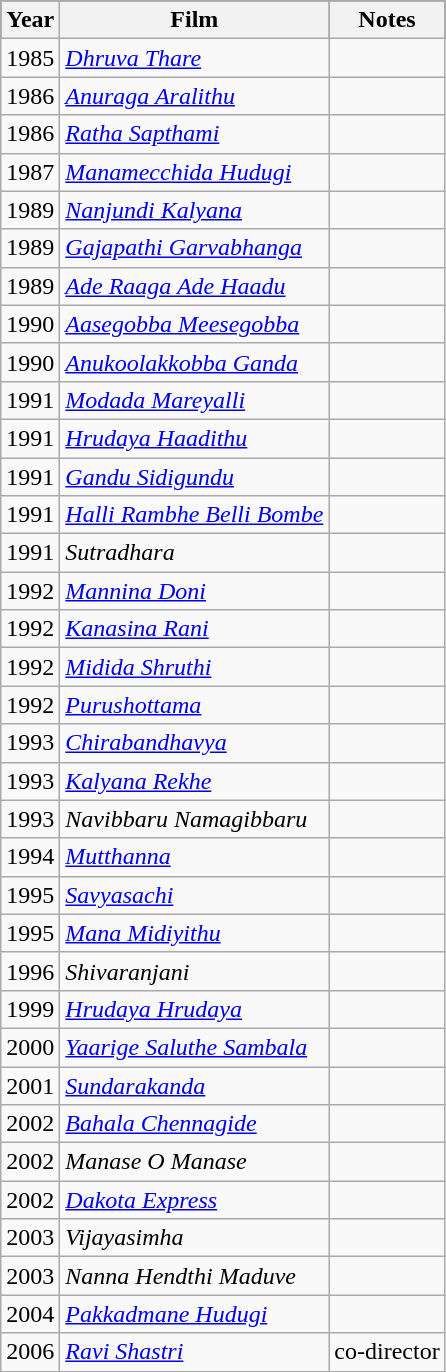<table class="wikitable sortable">
<tr style="background:#000;">
<th>Year</th>
<th>Film</th>
<th class=unsortable>Notes</th>
</tr>
<tr>
<td>1985</td>
<td><em><a href='#'>Dhruva Thare</a></em></td>
<td></td>
</tr>
<tr>
<td>1986</td>
<td><em><a href='#'>Anuraga Aralithu</a></em></td>
<td></td>
</tr>
<tr>
<td>1986</td>
<td><em><a href='#'>Ratha Sapthami</a></em></td>
<td></td>
</tr>
<tr>
<td>1987</td>
<td><em><a href='#'>Manamecchida Hudugi</a></em></td>
<td></td>
</tr>
<tr>
<td>1989</td>
<td><em><a href='#'>Nanjundi Kalyana</a></em></td>
<td></td>
</tr>
<tr>
<td>1989</td>
<td><em><a href='#'>Gajapathi Garvabhanga</a></em></td>
<td></td>
</tr>
<tr>
<td>1989</td>
<td><em><a href='#'>Ade Raaga Ade Haadu</a></em></td>
<td></td>
</tr>
<tr>
<td>1990</td>
<td><em><a href='#'>Aasegobba Meesegobba</a></em></td>
<td></td>
</tr>
<tr>
<td>1990</td>
<td><em><a href='#'>Anukoolakkobba Ganda</a></em></td>
<td></td>
</tr>
<tr>
<td>1991</td>
<td><em><a href='#'>Modada Mareyalli</a></em></td>
<td></td>
</tr>
<tr>
<td>1991</td>
<td><em><a href='#'>Hrudaya Haadithu</a></em></td>
<td></td>
</tr>
<tr>
<td>1991</td>
<td><em><a href='#'>Gandu Sidigundu</a></em></td>
<td></td>
</tr>
<tr>
<td>1991</td>
<td><em><a href='#'>Halli Rambhe Belli Bombe</a></em></td>
<td></td>
</tr>
<tr>
<td>1991</td>
<td><em>Sutradhara</em></td>
<td></td>
</tr>
<tr>
<td>1992</td>
<td><em><a href='#'>Mannina Doni</a></em></td>
<td></td>
</tr>
<tr>
<td>1992</td>
<td><em><a href='#'>Kanasina Rani</a></em></td>
<td></td>
</tr>
<tr>
<td>1992</td>
<td><em><a href='#'>Midida Shruthi</a></em></td>
<td></td>
</tr>
<tr>
<td>1992</td>
<td><em><a href='#'>Purushottama</a></em></td>
<td></td>
</tr>
<tr>
<td>1993</td>
<td><em><a href='#'>Chirabandhavya</a></em></td>
<td></td>
</tr>
<tr>
<td>1993</td>
<td><em><a href='#'>Kalyana Rekhe</a></em></td>
<td></td>
</tr>
<tr>
<td>1993</td>
<td><em>Navibbaru Namagibbaru</em></td>
<td></td>
</tr>
<tr>
<td>1994</td>
<td><em><a href='#'>Mutthanna</a></em></td>
<td></td>
</tr>
<tr>
<td>1995</td>
<td><em><a href='#'>Savyasachi</a></em></td>
<td></td>
</tr>
<tr>
<td>1995</td>
<td><em><a href='#'>Mana Midiyithu</a></em></td>
<td></td>
</tr>
<tr>
<td>1996</td>
<td><em>Shivaranjani</em></td>
<td></td>
</tr>
<tr>
<td>1999</td>
<td><em><a href='#'>Hrudaya Hrudaya</a></em></td>
<td></td>
</tr>
<tr>
<td>2000</td>
<td><em><a href='#'>Yaarige Saluthe Sambala</a></em></td>
<td></td>
</tr>
<tr>
<td>2001</td>
<td><em><a href='#'>Sundarakanda</a></em></td>
<td></td>
</tr>
<tr>
<td>2002</td>
<td><em><a href='#'>Bahala Chennagide</a></em></td>
<td></td>
</tr>
<tr>
<td>2002</td>
<td><em>Manase O Manase</em></td>
<td></td>
</tr>
<tr>
<td>2002</td>
<td><em><a href='#'>Dakota Express</a></em></td>
<td></td>
</tr>
<tr>
<td>2003</td>
<td><em>Vijayasimha</em></td>
<td></td>
</tr>
<tr>
<td>2003</td>
<td><em>Nanna Hendthi Maduve</em></td>
<td></td>
</tr>
<tr>
<td>2004</td>
<td><em><a href='#'>Pakkadmane Hudugi</a></em></td>
<td></td>
</tr>
<tr>
<td>2006</td>
<td><em><a href='#'>Ravi Shastri</a></em></td>
<td>co-director</td>
</tr>
</table>
